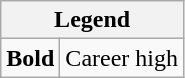<table class="wikitable mw-collapsible mw-collapsed">
<tr>
<th colspan="2">Legend</th>
</tr>
<tr>
<td><strong>Bold</strong></td>
<td>Career high</td>
</tr>
</table>
